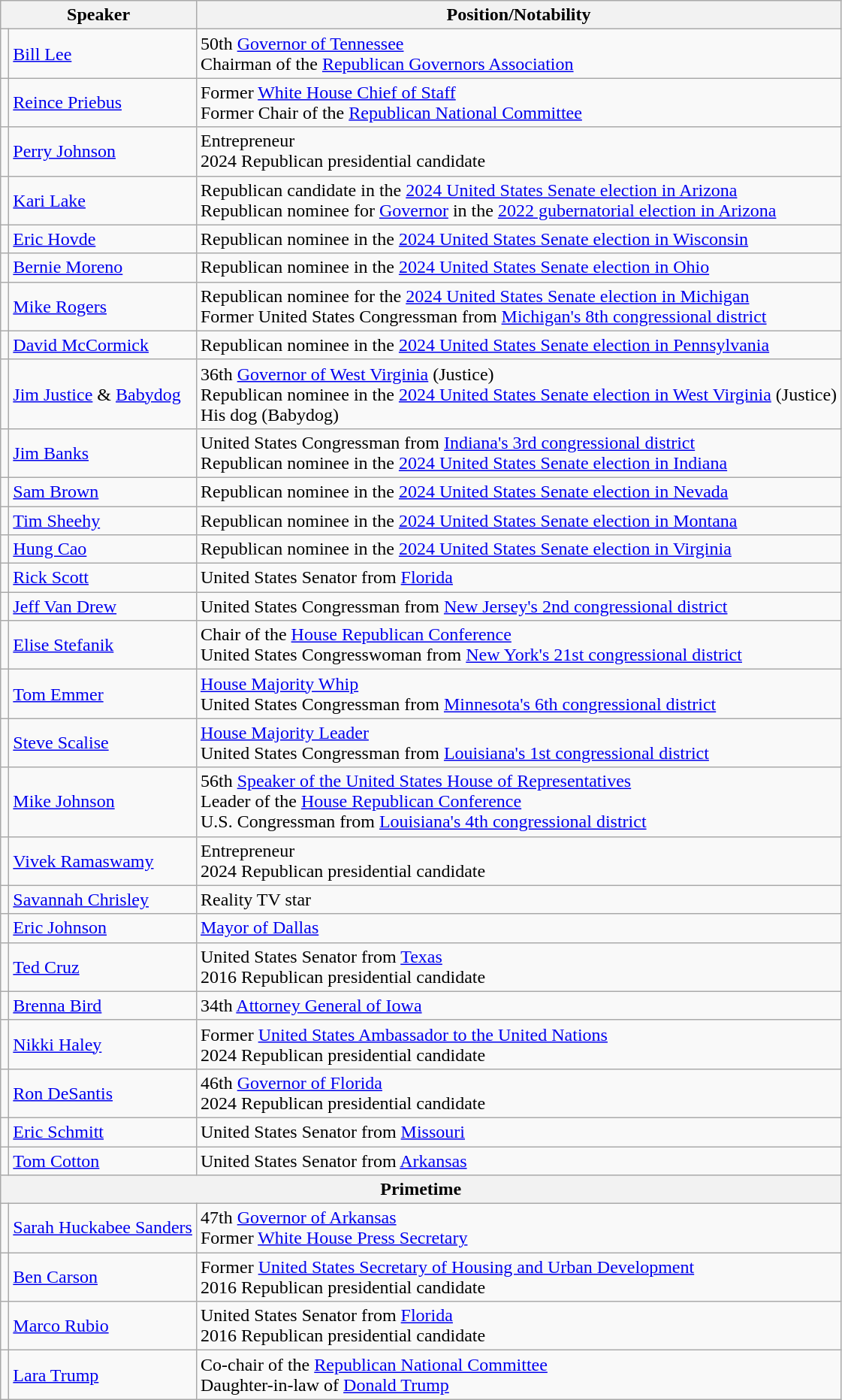<table class="wikitable">
<tr>
<th colspan="2">Speaker</th>
<th>Position/Notability</th>
</tr>
<tr>
<td></td>
<td><a href='#'>Bill Lee</a></td>
<td>50th <a href='#'>Governor of Tennessee</a><br>Chairman of the <a href='#'>Republican Governors Association</a></td>
</tr>
<tr>
<td></td>
<td><a href='#'>Reince Priebus</a></td>
<td>Former <a href='#'>White House Chief of Staff</a><br>Former Chair of the <a href='#'>Republican National Committee</a></td>
</tr>
<tr>
<td></td>
<td><a href='#'>Perry Johnson</a></td>
<td>Entrepreneur<br>2024 Republican presidential candidate</td>
</tr>
<tr>
<td></td>
<td scope="row"><a href='#'>Kari Lake</a></td>
<td>Republican candidate in the <a href='#'>2024 United States Senate election in Arizona</a><br>Republican nominee for <a href='#'>Governor</a> in the <a href='#'>2022 gubernatorial election in Arizona</a></td>
</tr>
<tr>
<td></td>
<td scope="row"><a href='#'>Eric Hovde</a></td>
<td>Republican nominee in the <a href='#'>2024 United States Senate election in Wisconsin</a></td>
</tr>
<tr>
<td></td>
<td scope="row"><a href='#'>Bernie Moreno</a></td>
<td>Republican nominee in the <a href='#'>2024 United States Senate election in Ohio</a></td>
</tr>
<tr>
<td></td>
<td scope="row"><a href='#'>Mike Rogers</a></td>
<td>Republican nominee for the <a href='#'>2024 United States Senate election in Michigan</a><br>Former United States Congressman from <a href='#'>Michigan's 8th congressional district</a></td>
</tr>
<tr>
<td></td>
<td scope="row"><a href='#'>David McCormick</a></td>
<td>Republican nominee in the <a href='#'>2024 United States Senate election in Pennsylvania</a></td>
</tr>
<tr>
<td></td>
<td scope="row"><a href='#'>Jim Justice</a> & <a href='#'>Babydog</a></td>
<td>36th <a href='#'>Governor of West Virginia</a> (Justice)<br>Republican nominee in the <a href='#'>2024 United States Senate election in West Virginia</a> (Justice)<br>His dog (Babydog)</td>
</tr>
<tr>
<td></td>
<td scope="row"><a href='#'>Jim Banks</a></td>
<td>United States Congressman from <a href='#'>Indiana's 3rd congressional district</a><br>Republican nominee in the <a href='#'>2024 United States Senate election in Indiana</a></td>
</tr>
<tr>
<td></td>
<td scope="row"><a href='#'>Sam Brown</a></td>
<td>Republican nominee in the <a href='#'>2024 United States Senate election in Nevada</a></td>
</tr>
<tr>
<td></td>
<td scope="row"><a href='#'>Tim Sheehy</a></td>
<td>Republican nominee in the <a href='#'>2024 United States Senate election in Montana</a></td>
</tr>
<tr>
<td></td>
<td scope="row"><a href='#'>Hung Cao</a></td>
<td>Republican nominee in the <a href='#'>2024 United States Senate election in Virginia</a></td>
</tr>
<tr>
<td></td>
<td scope="row"><a href='#'>Rick Scott</a></td>
<td>United States Senator from <a href='#'>Florida</a></td>
</tr>
<tr>
<td></td>
<td scope="row"><a href='#'>Jeff Van Drew</a></td>
<td>United States Congressman from <a href='#'>New Jersey's 2nd congressional district</a></td>
</tr>
<tr>
<td></td>
<td scope="row"><a href='#'>Elise Stefanik</a></td>
<td>Chair of the <a href='#'>House Republican Conference</a><br>United States Congresswoman from <a href='#'>New York's 21st congressional district</a></td>
</tr>
<tr>
<td></td>
<td scope="row"><a href='#'>Tom Emmer</a></td>
<td><a href='#'>House Majority Whip</a><br>United States Congressman from <a href='#'>Minnesota's 6th congressional district</a></td>
</tr>
<tr>
<td></td>
<td scope="row"><a href='#'>Steve Scalise</a></td>
<td><a href='#'>House Majority Leader</a><br>United States Congressman from <a href='#'>Louisiana's 1st congressional district</a></td>
</tr>
<tr>
<td></td>
<td scope="row"><a href='#'>Mike Johnson</a></td>
<td>56th <a href='#'>Speaker of the United States House of Representatives</a><br>Leader of the <a href='#'>House Republican Conference</a><br>U.S. Congressman from <a href='#'>Louisiana's 4th congressional district</a></td>
</tr>
<tr>
<td></td>
<td scope="row"><a href='#'>Vivek Ramaswamy</a></td>
<td>Entrepreneur<br>2024 Republican presidential candidate</td>
</tr>
<tr>
<td></td>
<td scope="row"><a href='#'>Savannah Chrisley</a></td>
<td>Reality TV star</td>
</tr>
<tr>
<td></td>
<td scope="row"><a href='#'>Eric Johnson</a></td>
<td><a href='#'>Mayor of Dallas</a></td>
</tr>
<tr>
<td></td>
<td scope="row"><a href='#'>Ted Cruz</a></td>
<td>United States Senator from <a href='#'>Texas</a><br>2016 Republican presidential candidate</td>
</tr>
<tr>
<td></td>
<td scope="row"><a href='#'>Brenna Bird</a></td>
<td>34th <a href='#'>Attorney General of Iowa</a></td>
</tr>
<tr>
<td></td>
<td scope="row"><a href='#'>Nikki Haley</a></td>
<td>Former <a href='#'>United States Ambassador to the United Nations</a><br>2024 Republican presidential candidate</td>
</tr>
<tr>
<td></td>
<td scope="row"><a href='#'>Ron DeSantis</a></td>
<td>46th <a href='#'>Governor of Florida</a><br>2024 Republican presidential candidate</td>
</tr>
<tr>
<td></td>
<td scope="row"><a href='#'>Eric Schmitt</a></td>
<td>United States Senator from <a href='#'>Missouri</a></td>
</tr>
<tr>
<td></td>
<td scope="row"><a href='#'>Tom Cotton</a></td>
<td>United States Senator from <a href='#'>Arkansas</a></td>
</tr>
<tr>
<th colspan="3">Primetime</th>
</tr>
<tr>
<td></td>
<td scope="row"><a href='#'>Sarah Huckabee Sanders</a></td>
<td>47th <a href='#'>Governor of Arkansas</a><br>Former <a href='#'>White House Press Secretary</a></td>
</tr>
<tr>
<td></td>
<td scope="row"><a href='#'>Ben Carson</a></td>
<td>Former <a href='#'>United States Secretary of Housing and Urban Development</a><br>2016 Republican presidential candidate</td>
</tr>
<tr>
<td></td>
<td scope="row"><a href='#'>Marco Rubio</a></td>
<td>United States Senator from <a href='#'>Florida</a><br>2016 Republican presidential candidate</td>
</tr>
<tr>
<td></td>
<td scope="row"><a href='#'>Lara Trump</a></td>
<td>Co-chair of the <a href='#'>Republican National Committee</a><br>Daughter-in-law of <a href='#'>Donald Trump</a></td>
</tr>
</table>
